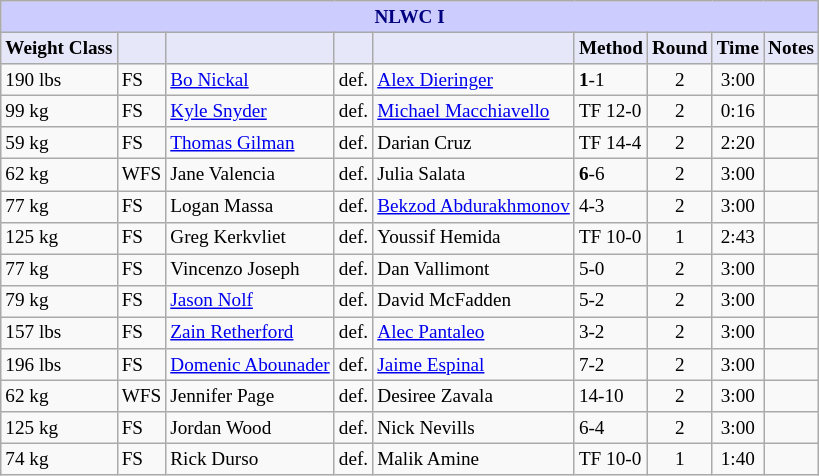<table class="wikitable" style="font-size: 80%;">
<tr>
<th colspan="9" style="background-color: #ccf; color: #000080; text-align: center;"><strong>NLWC I</strong></th>
</tr>
<tr>
<th colspan="1" style="background-color: #E6E8FA; color: #000000; text-align: center;">Weight Class</th>
<th colspan="1" style="background-color: #E6E8FA; color: #000000; text-align: center;"></th>
<th colspan="1" style="background-color: #E6E8FA; color: #000000; text-align: center;"></th>
<th colspan="1" style="background-color: #E6E8FA; color: #000000; text-align: center;"></th>
<th colspan="1" style="background-color: #E6E8FA; color: #000000; text-align: center;"></th>
<th colspan="1" style="background-color: #E6E8FA; color: #000000; text-align: center;">Method</th>
<th colspan="1" style="background-color: #E6E8FA; color: #000000; text-align: center;">Round</th>
<th colspan="1" style="background-color: #E6E8FA; color: #000000; text-align: center;">Time</th>
<th colspan="1" style="background-color: #E6E8FA; color: #000000; text-align: center;">Notes</th>
</tr>
<tr>
<td>190 lbs</td>
<td>FS</td>
<td> <a href='#'>Bo Nickal</a></td>
<td>def.</td>
<td> <a href='#'>Alex Dieringer</a></td>
<td><strong>1</strong>-1</td>
<td align=center>2</td>
<td align=center>3:00</td>
<td></td>
</tr>
<tr>
<td>99 kg</td>
<td>FS</td>
<td> <a href='#'>Kyle Snyder</a></td>
<td>def.</td>
<td> <a href='#'>Michael Macchiavello</a></td>
<td>TF 12-0</td>
<td align=center>2</td>
<td align=center>0:16</td>
<td></td>
</tr>
<tr>
<td>59 kg</td>
<td>FS</td>
<td> <a href='#'>Thomas Gilman</a></td>
<td>def.</td>
<td> Darian Cruz</td>
<td>TF 14-4</td>
<td align=center>2</td>
<td align=center>2:20</td>
<td></td>
</tr>
<tr>
<td>62 kg</td>
<td>WFS</td>
<td> Jane Valencia</td>
<td>def.</td>
<td> Julia Salata</td>
<td><strong>6</strong>-6</td>
<td align=center>2</td>
<td align=center>3:00</td>
<td></td>
</tr>
<tr>
<td>77 kg</td>
<td>FS</td>
<td> Logan Massa</td>
<td>def.</td>
<td> <a href='#'>Bekzod Abdurakhmonov</a></td>
<td>4-3</td>
<td align=center>2</td>
<td align=center>3:00</td>
<td></td>
</tr>
<tr>
<td>125 kg</td>
<td>FS</td>
<td> Greg Kerkvliet</td>
<td>def.</td>
<td> Youssif Hemida</td>
<td>TF 10-0</td>
<td align=center>1</td>
<td align=center>2:43</td>
<td></td>
</tr>
<tr>
<td>77 kg</td>
<td>FS</td>
<td> Vincenzo Joseph</td>
<td>def.</td>
<td> Dan Vallimont</td>
<td>5-0</td>
<td align=center>2</td>
<td align=center>3:00</td>
<td></td>
</tr>
<tr>
<td>79 kg</td>
<td>FS</td>
<td> <a href='#'>Jason Nolf</a></td>
<td>def.</td>
<td> David McFadden</td>
<td>5-2</td>
<td align=center>2</td>
<td align=center>3:00</td>
<td></td>
</tr>
<tr>
<td>157 lbs</td>
<td>FS</td>
<td> <a href='#'>Zain Retherford</a></td>
<td>def.</td>
<td> <a href='#'>Alec Pantaleo</a></td>
<td>3-2</td>
<td align=center>2</td>
<td align=center>3:00</td>
<td></td>
</tr>
<tr>
<td>196 lbs</td>
<td>FS</td>
<td> <a href='#'>Domenic Abounader</a></td>
<td>def.</td>
<td> <a href='#'>Jaime Espinal</a></td>
<td>7-2</td>
<td align=center>2</td>
<td align=center>3:00</td>
<td></td>
</tr>
<tr>
<td>62 kg</td>
<td>WFS</td>
<td> Jennifer Page</td>
<td>def.</td>
<td> Desiree Zavala</td>
<td>14-10</td>
<td align=center>2</td>
<td align=center>3:00</td>
<td></td>
</tr>
<tr>
<td>125 kg</td>
<td>FS</td>
<td> Jordan Wood</td>
<td>def.</td>
<td> Nick Nevills</td>
<td>6-4</td>
<td align=center>2</td>
<td align=center>3:00</td>
<td></td>
</tr>
<tr>
<td>74 kg</td>
<td>FS</td>
<td> Rick Durso</td>
<td>def.</td>
<td> Malik Amine</td>
<td>TF 10-0</td>
<td align=center>1</td>
<td align=center>1:40</td>
<td></td>
</tr>
</table>
